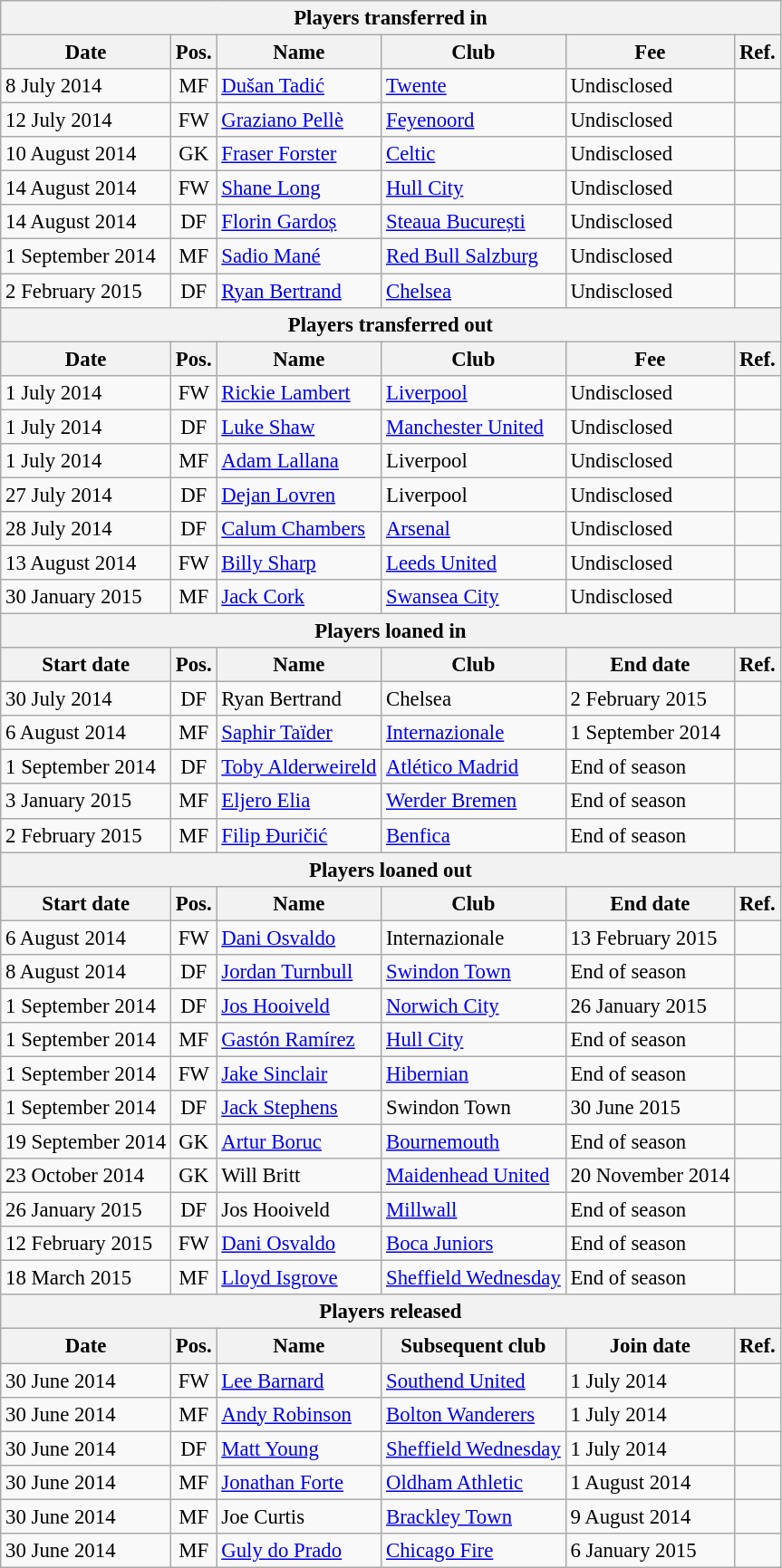<table class="wikitable" style="font-size:95%;">
<tr>
<th colspan="6">Players transferred in</th>
</tr>
<tr>
<th>Date</th>
<th>Pos.</th>
<th>Name</th>
<th>Club</th>
<th>Fee</th>
<th>Ref.</th>
</tr>
<tr>
<td>8 July 2014</td>
<td align="center">MF</td>
<td> <a href='#'>Dušan Tadić</a></td>
<td> <a href='#'>Twente</a></td>
<td>Undisclosed</td>
<td align="center"></td>
</tr>
<tr>
<td>12 July 2014</td>
<td align="center">FW</td>
<td> <a href='#'>Graziano Pellè</a></td>
<td> <a href='#'>Feyenoord</a></td>
<td>Undisclosed</td>
<td align="center"></td>
</tr>
<tr>
<td>10 August 2014</td>
<td align="center">GK</td>
<td> <a href='#'>Fraser Forster</a></td>
<td> <a href='#'>Celtic</a></td>
<td>Undisclosed</td>
<td align="center"></td>
</tr>
<tr>
<td>14 August 2014</td>
<td align="center">FW</td>
<td> <a href='#'>Shane Long</a></td>
<td> <a href='#'>Hull City</a></td>
<td>Undisclosed</td>
<td align="center"></td>
</tr>
<tr>
<td>14 August 2014</td>
<td align="center">DF</td>
<td> <a href='#'>Florin Gardoș</a></td>
<td> <a href='#'>Steaua București</a></td>
<td>Undisclosed</td>
<td align="center"></td>
</tr>
<tr>
<td>1 September 2014</td>
<td align="center">MF</td>
<td> <a href='#'>Sadio Mané</a></td>
<td> <a href='#'>Red Bull Salzburg</a></td>
<td>Undisclosed</td>
<td align="center"></td>
</tr>
<tr>
<td>2 February 2015</td>
<td align="center">DF</td>
<td> <a href='#'>Ryan Bertrand</a></td>
<td> <a href='#'>Chelsea</a></td>
<td>Undisclosed</td>
<td align="center"></td>
</tr>
<tr>
<th colspan="6">Players transferred out</th>
</tr>
<tr>
<th>Date</th>
<th>Pos.</th>
<th>Name</th>
<th>Club</th>
<th>Fee</th>
<th>Ref.</th>
</tr>
<tr>
<td>1 July 2014</td>
<td align="center">FW</td>
<td> <a href='#'>Rickie Lambert</a></td>
<td> <a href='#'>Liverpool</a></td>
<td>Undisclosed</td>
<td align="center"></td>
</tr>
<tr>
<td>1 July 2014</td>
<td align="center">DF</td>
<td> <a href='#'>Luke Shaw</a></td>
<td> <a href='#'>Manchester United</a></td>
<td>Undisclosed</td>
<td align="center"></td>
</tr>
<tr>
<td>1 July 2014</td>
<td align="center">MF</td>
<td> <a href='#'>Adam Lallana</a></td>
<td> Liverpool</td>
<td>Undisclosed</td>
<td align="center"></td>
</tr>
<tr>
<td>27 July 2014</td>
<td align="center">DF</td>
<td> <a href='#'>Dejan Lovren</a></td>
<td> Liverpool</td>
<td>Undisclosed</td>
<td align="center"></td>
</tr>
<tr>
<td>28 July 2014</td>
<td align="center">DF</td>
<td> <a href='#'>Calum Chambers</a></td>
<td> <a href='#'>Arsenal</a></td>
<td>Undisclosed</td>
<td align="center"></td>
</tr>
<tr>
<td>13 August 2014</td>
<td align="center">FW</td>
<td> <a href='#'>Billy Sharp</a></td>
<td> <a href='#'>Leeds United</a></td>
<td>Undisclosed</td>
<td align="center"></td>
</tr>
<tr>
<td>30 January 2015</td>
<td align="center">MF</td>
<td> <a href='#'>Jack Cork</a></td>
<td> <a href='#'>Swansea City</a></td>
<td>Undisclosed</td>
<td align="center"></td>
</tr>
<tr>
<th colspan="6">Players loaned in</th>
</tr>
<tr>
<th>Start date</th>
<th>Pos.</th>
<th>Name</th>
<th>Club</th>
<th>End date</th>
<th>Ref.</th>
</tr>
<tr>
<td>30 July 2014</td>
<td align="center">DF</td>
<td> Ryan Bertrand</td>
<td> Chelsea</td>
<td>2 February 2015</td>
<td align="center"></td>
</tr>
<tr>
<td>6 August 2014</td>
<td align="center">MF</td>
<td> <a href='#'>Saphir Taïder</a></td>
<td> <a href='#'>Internazionale</a></td>
<td>1 September 2014</td>
<td align="center"></td>
</tr>
<tr>
<td>1 September 2014</td>
<td align="center">DF</td>
<td> <a href='#'>Toby Alderweireld</a></td>
<td> <a href='#'>Atlético Madrid</a></td>
<td>End of season</td>
<td align="center"></td>
</tr>
<tr>
<td>3 January 2015</td>
<td align="center">MF</td>
<td> <a href='#'>Eljero Elia</a></td>
<td> <a href='#'>Werder Bremen</a></td>
<td>End of season</td>
<td align="center"></td>
</tr>
<tr>
<td>2 February 2015</td>
<td align="center">MF</td>
<td> <a href='#'>Filip Đuričić</a></td>
<td> <a href='#'>Benfica</a></td>
<td>End of season</td>
<td align="center"></td>
</tr>
<tr>
<th colspan="6">Players loaned out</th>
</tr>
<tr>
<th>Start date</th>
<th>Pos.</th>
<th>Name</th>
<th>Club</th>
<th>End date</th>
<th>Ref.</th>
</tr>
<tr>
<td>6 August 2014</td>
<td align="center">FW</td>
<td> <a href='#'>Dani Osvaldo</a></td>
<td> Internazionale</td>
<td>13 February 2015</td>
<td align="center"></td>
</tr>
<tr>
<td>8 August 2014</td>
<td align="center">DF</td>
<td> <a href='#'>Jordan Turnbull</a></td>
<td> <a href='#'>Swindon Town</a></td>
<td>End of season</td>
<td align="center"></td>
</tr>
<tr>
<td>1 September 2014</td>
<td align="center">DF</td>
<td> <a href='#'>Jos Hooiveld</a></td>
<td> <a href='#'>Norwich City</a></td>
<td>26 January 2015</td>
<td align="center"></td>
</tr>
<tr>
<td>1 September 2014</td>
<td align="center">MF</td>
<td> <a href='#'>Gastón Ramírez</a></td>
<td> <a href='#'>Hull City</a></td>
<td>End of season</td>
<td align="center"></td>
</tr>
<tr>
<td>1 September 2014</td>
<td align="center">FW</td>
<td> <a href='#'>Jake Sinclair</a></td>
<td> <a href='#'>Hibernian</a></td>
<td>End of season</td>
<td align="center"></td>
</tr>
<tr>
<td>1 September 2014</td>
<td align="center">DF</td>
<td> <a href='#'>Jack Stephens</a></td>
<td> Swindon Town</td>
<td>30 June 2015</td>
<td align="center"></td>
</tr>
<tr>
<td>19 September 2014</td>
<td align="center">GK</td>
<td> <a href='#'>Artur Boruc</a></td>
<td> <a href='#'>Bournemouth</a></td>
<td>End of season</td>
<td align="center"></td>
</tr>
<tr>
<td>23 October 2014</td>
<td align="center">GK</td>
<td> Will Britt</td>
<td> <a href='#'>Maidenhead United</a></td>
<td>20 November 2014</td>
<td align="center"></td>
</tr>
<tr>
<td>26 January 2015</td>
<td align="center">DF</td>
<td> Jos Hooiveld</td>
<td> <a href='#'>Millwall</a></td>
<td>End of season</td>
<td align="center"></td>
</tr>
<tr>
<td>12 February 2015</td>
<td align="center">FW</td>
<td> <a href='#'>Dani Osvaldo</a></td>
<td> <a href='#'>Boca Juniors</a></td>
<td>End of season</td>
<td align="center"></td>
</tr>
<tr>
<td>18 March 2015</td>
<td align="center">MF</td>
<td> <a href='#'>Lloyd Isgrove</a></td>
<td> <a href='#'>Sheffield Wednesday</a></td>
<td>End of season</td>
<td align="center"></td>
</tr>
<tr>
<th colspan="6">Players released</th>
</tr>
<tr>
<th>Date</th>
<th>Pos.</th>
<th>Name</th>
<th>Subsequent club</th>
<th>Join date</th>
<th>Ref.</th>
</tr>
<tr>
<td>30 June 2014</td>
<td align="center">FW</td>
<td> <a href='#'>Lee Barnard</a></td>
<td> <a href='#'>Southend United</a></td>
<td>1 July 2014</td>
<td align="center"></td>
</tr>
<tr>
<td>30 June 2014</td>
<td align="center">MF</td>
<td> <a href='#'>Andy Robinson</a></td>
<td> <a href='#'>Bolton Wanderers</a></td>
<td>1 July 2014</td>
<td align="center"></td>
</tr>
<tr>
<td>30 June 2014</td>
<td align="center">DF</td>
<td> <a href='#'>Matt Young</a></td>
<td> <a href='#'>Sheffield Wednesday</a></td>
<td>1 July 2014</td>
<td align="center"></td>
</tr>
<tr>
<td>30 June 2014</td>
<td align="center">MF</td>
<td> <a href='#'>Jonathan Forte</a></td>
<td> <a href='#'>Oldham Athletic</a></td>
<td>1 August 2014</td>
<td align="center"></td>
</tr>
<tr>
<td>30 June 2014</td>
<td align="center">MF</td>
<td> Joe Curtis</td>
<td> <a href='#'>Brackley Town</a></td>
<td>9 August 2014</td>
<td align="center"></td>
</tr>
<tr>
<td>30 June 2014</td>
<td align="center">MF</td>
<td> <a href='#'>Guly do Prado</a></td>
<td> <a href='#'>Chicago Fire</a></td>
<td>6 January 2015</td>
<td align="center"></td>
</tr>
</table>
